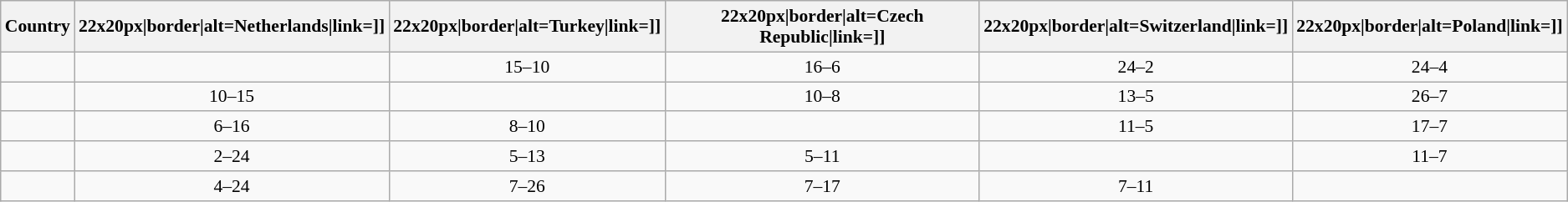<table class="wikitable sortable nowrap" style="text-align:center; font-size:0.9em;">
<tr>
<th>Country</th>
<th [[Image:>22x20px|border|alt=Netherlands|link=]]</th>
<th [[Image:>22x20px|border|alt=Turkey|link=]]</th>
<th [[Image:>22x20px|border|alt=Czech Republic|link=]]</th>
<th [[Image:>22x20px|border|alt=Switzerland|link=]]</th>
<th [[Image:>22x20px|border|alt=Poland|link=]]</th>
</tr>
<tr>
<td style="text-align:left;"></td>
<td></td>
<td>15–10</td>
<td>16–6</td>
<td>24–2</td>
<td>24–4</td>
</tr>
<tr>
<td style="text-align:left;"></td>
<td>10–15</td>
<td></td>
<td>10–8</td>
<td>13–5</td>
<td>26–7</td>
</tr>
<tr>
<td style="text-align:left;"></td>
<td>6–16</td>
<td>8–10</td>
<td></td>
<td>11–5</td>
<td>17–7</td>
</tr>
<tr>
<td style="text-align:left;"></td>
<td>2–24</td>
<td>5–13</td>
<td>5–11</td>
<td></td>
<td>11–7</td>
</tr>
<tr>
<td style="text-align:left;"></td>
<td>4–24</td>
<td>7–26</td>
<td>7–17</td>
<td>7–11</td>
<td></td>
</tr>
</table>
